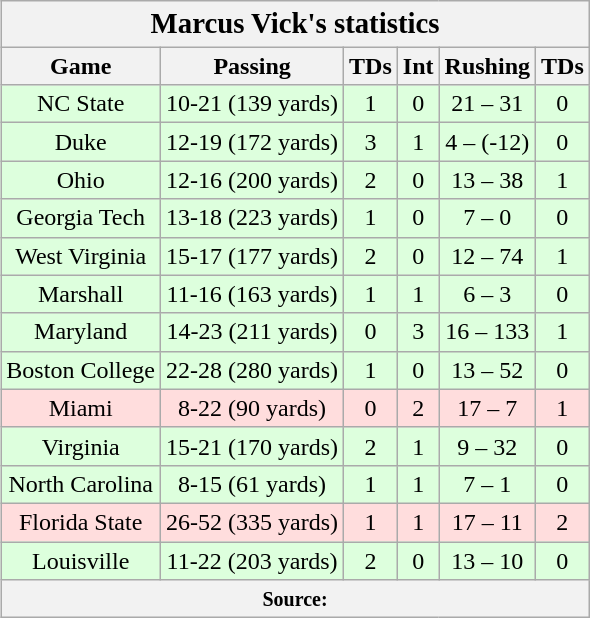<table class="wikitable" align="right">
<tr>
<th colspan="6" style="font-size: larger;"><strong>Marcus Vick's statistics</strong></th>
</tr>
<tr align="center">
<th>Game</th>
<th>Passing</th>
<th>TDs</th>
<th>Int</th>
<th>Rushing</th>
<th>TDs</th>
</tr>
<tr style="background: #ddffdd;" align="center">
<td>NC State</td>
<td>10-21 (139 yards)</td>
<td>1</td>
<td>0</td>
<td>21 – 31</td>
<td>0</td>
</tr>
<tr style="background: #ddffdd;" align="center">
<td>Duke</td>
<td>12-19 (172 yards)</td>
<td>3</td>
<td>1</td>
<td>4 – (-12)</td>
<td>0</td>
</tr>
<tr style="background: #ddffdd;" align="center">
<td>Ohio</td>
<td>12-16 (200 yards)</td>
<td>2</td>
<td>0</td>
<td>13 – 38</td>
<td>1</td>
</tr>
<tr style="background: #ddffdd;" align="center">
<td>Georgia Tech</td>
<td>13-18 (223 yards)</td>
<td>1</td>
<td>0</td>
<td>7 – 0</td>
<td>0</td>
</tr>
<tr style="background: #ddffdd;" align="center">
<td>West Virginia</td>
<td>15-17 (177 yards)</td>
<td>2</td>
<td>0</td>
<td>12 – 74</td>
<td>1</td>
</tr>
<tr style="background: #ddffdd;" align="center">
<td>Marshall</td>
<td>11-16 (163 yards)</td>
<td>1</td>
<td>1</td>
<td>6 – 3</td>
<td>0</td>
</tr>
<tr style="background: #ddffdd;" align="center">
<td>Maryland</td>
<td>14-23 (211 yards)</td>
<td>0</td>
<td>3</td>
<td>16 – 133</td>
<td>1</td>
</tr>
<tr style="background: #ddffdd;" align="center">
<td>Boston College</td>
<td>22-28 (280 yards)</td>
<td>1</td>
<td>0</td>
<td>13 – 52</td>
<td>0</td>
</tr>
<tr style="background: #ffdddd;" align="center">
<td>Miami</td>
<td>8-22 (90 yards)</td>
<td>0</td>
<td>2</td>
<td>17 – 7</td>
<td>1</td>
</tr>
<tr style="background: #ddffdd;" align="center">
<td>Virginia</td>
<td>15-21 (170 yards)</td>
<td>2</td>
<td>1</td>
<td>9 – 32</td>
<td>0</td>
</tr>
<tr style="background: #ddffdd;" align="center">
<td>North Carolina</td>
<td>8-15 (61 yards)</td>
<td>1</td>
<td>1</td>
<td>7 – 1</td>
<td>0</td>
</tr>
<tr style="background: #ffdddd;" align="center">
<td>Florida State</td>
<td>26-52 (335 yards)</td>
<td>1</td>
<td>1</td>
<td>17 – 11</td>
<td>2</td>
</tr>
<tr style="background: #ddffdd;" align="center">
<td>Louisville</td>
<td>11-22 (203 yards)</td>
<td>2</td>
<td>0</td>
<td>13 – 10</td>
<td>0</td>
</tr>
<tr align="left">
<th colspan=9 align="left"><small>Source: </small></th>
</tr>
</table>
